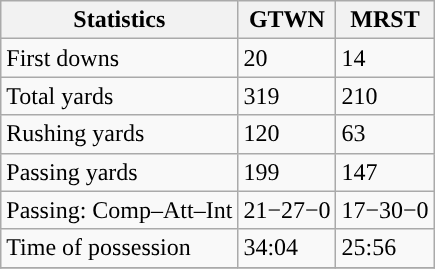<table class="wikitable" style="float: left;">
<tr>
<th>Statistics</th>
<th>GTWN</th>
<th>MRST</th>
</tr>
<tr>
<td>First downs</td>
<td>20</td>
<td>14</td>
</tr>
<tr>
<td>Total yards</td>
<td>319</td>
<td>210</td>
</tr>
<tr>
<td>Rushing yards</td>
<td>120</td>
<td>63</td>
</tr>
<tr>
<td>Passing yards</td>
<td>199</td>
<td>147</td>
</tr>
<tr>
<td>Passing: Comp–Att–Int</td>
<td>21−27−0</td>
<td>17−30−0</td>
</tr>
<tr>
<td>Time of possession</td>
<td>34:04</td>
<td>25:56</td>
</tr>
<tr>
</tr>
</table>
